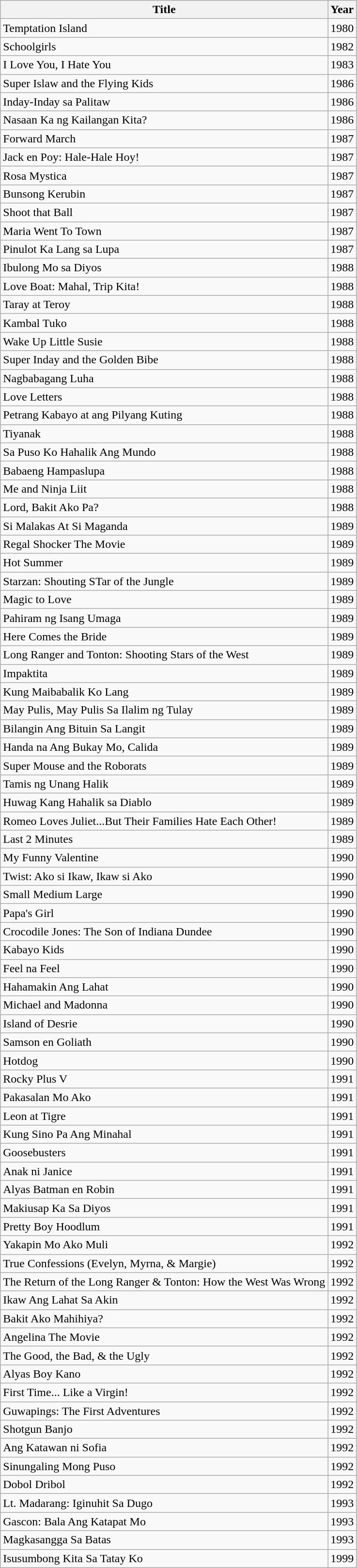<table class="wikitable">
<tr>
<th>Title</th>
<th>Year</th>
</tr>
<tr>
<td>Temptation Island</td>
<td>1980</td>
</tr>
<tr>
<td>Schoolgirls</td>
<td>1982</td>
</tr>
<tr>
<td>I Love You, I Hate You</td>
<td>1983</td>
</tr>
<tr>
<td>Super Islaw and the Flying Kids</td>
<td>1986</td>
</tr>
<tr>
<td>Inday-Inday sa Palitaw</td>
<td>1986</td>
</tr>
<tr>
<td>Nasaan Ka ng Kailangan Kita?</td>
<td>1986</td>
</tr>
<tr>
<td>Forward March</td>
<td>1987</td>
</tr>
<tr>
<td>Jack en Poy: Hale-Hale Hoy!</td>
<td>1987</td>
</tr>
<tr>
<td>Rosa Mystica</td>
<td>1987</td>
</tr>
<tr>
<td>Bunsong Kerubin</td>
<td>1987</td>
</tr>
<tr>
<td>Shoot that Ball</td>
<td>1987</td>
</tr>
<tr>
<td>Maria Went To Town</td>
<td>1987</td>
</tr>
<tr>
<td>Pinulot Ka Lang sa Lupa</td>
<td>1987</td>
</tr>
<tr>
<td>Ibulong Mo sa Diyos</td>
<td>1988</td>
</tr>
<tr>
<td>Love Boat: Mahal, Trip Kita!</td>
<td>1988</td>
</tr>
<tr>
<td>Taray at Teroy</td>
<td>1988</td>
</tr>
<tr>
<td>Kambal Tuko</td>
<td>1988</td>
</tr>
<tr>
<td>Wake Up Little Susie</td>
<td>1988</td>
</tr>
<tr>
<td>Super Inday and the Golden Bibe</td>
<td>1988</td>
</tr>
<tr>
<td>Nagbabagang Luha</td>
<td>1988</td>
</tr>
<tr>
<td>Love Letters</td>
<td>1988</td>
</tr>
<tr>
<td>Petrang Kabayo at ang Pilyang Kuting</td>
<td>1988</td>
</tr>
<tr>
<td>Tiyanak</td>
<td>1988</td>
</tr>
<tr>
<td>Sa Puso Ko Hahalik Ang Mundo</td>
<td>1988</td>
</tr>
<tr>
<td>Babaeng Hampaslupa</td>
<td>1988</td>
</tr>
<tr>
<td>Me and Ninja Liit</td>
<td>1988</td>
</tr>
<tr>
<td>Lord, Bakit Ako Pa?</td>
<td>1988</td>
</tr>
<tr>
<td>Si Malakas At Si Maganda</td>
<td>1989</td>
</tr>
<tr>
<td>Regal Shocker The Movie</td>
<td>1989</td>
</tr>
<tr>
<td>Hot Summer</td>
<td>1989</td>
</tr>
<tr>
<td>Starzan: Shouting STar of the Jungle</td>
<td>1989</td>
</tr>
<tr>
<td>Magic to Love</td>
<td>1989</td>
</tr>
<tr>
<td>Pahiram ng Isang Umaga</td>
<td>1989</td>
</tr>
<tr>
<td>Here Comes the Bride</td>
<td>1989</td>
</tr>
<tr>
<td>Long Ranger and Tonton: Shooting Stars of the West</td>
<td>1989</td>
</tr>
<tr>
<td>Impaktita</td>
<td>1989</td>
</tr>
<tr>
<td>Kung Maibabalik Ko Lang</td>
<td>1989</td>
</tr>
<tr>
<td>May Pulis, May Pulis Sa Ilalim ng Tulay</td>
<td>1989</td>
</tr>
<tr>
<td>Bilangin Ang Bituin Sa Langit</td>
<td>1989</td>
</tr>
<tr>
<td>Handa na Ang Bukay Mo, Calida</td>
<td>1989</td>
</tr>
<tr>
<td>Super Mouse and the Roborats</td>
<td>1989</td>
</tr>
<tr>
<td>Tamis ng Unang Halik</td>
<td>1989</td>
</tr>
<tr>
<td>Huwag Kang Hahalik sa Diablo</td>
<td>1989</td>
</tr>
<tr>
<td>Romeo Loves Juliet...But Their Families Hate Each Other!</td>
<td>1989</td>
</tr>
<tr>
<td>Last 2 Minutes</td>
<td>1989</td>
</tr>
<tr>
<td>My Funny Valentine</td>
<td>1990</td>
</tr>
<tr>
<td>Twist: Ako si Ikaw, Ikaw si Ako</td>
<td>1990</td>
</tr>
<tr>
<td>Small Medium Large</td>
<td>1990</td>
</tr>
<tr>
<td>Papa's Girl</td>
<td>1990</td>
</tr>
<tr>
<td>Crocodile Jones: The Son of Indiana Dundee</td>
<td>1990</td>
</tr>
<tr>
<td>Kabayo Kids</td>
<td>1990</td>
</tr>
<tr>
<td>Feel na Feel</td>
<td>1990</td>
</tr>
<tr>
<td>Hahamakin Ang Lahat</td>
<td>1990</td>
</tr>
<tr>
<td>Michael and Madonna</td>
<td>1990</td>
</tr>
<tr>
<td>Island of Desrie</td>
<td>1990</td>
</tr>
<tr>
<td>Samson en Goliath</td>
<td>1990</td>
</tr>
<tr>
<td>Hotdog</td>
<td>1990</td>
</tr>
<tr>
<td>Rocky Plus V</td>
<td>1991</td>
</tr>
<tr>
<td>Pakasalan Mo Ako</td>
<td>1991</td>
</tr>
<tr>
<td>Leon at Tigre</td>
<td>1991</td>
</tr>
<tr>
<td>Kung Sino Pa Ang Minahal</td>
<td>1991</td>
</tr>
<tr>
<td>Goosebusters</td>
<td>1991</td>
</tr>
<tr>
<td>Anak ni Janice</td>
<td>1991</td>
</tr>
<tr>
<td>Alyas Batman en Robin</td>
<td>1991</td>
</tr>
<tr>
<td>Makiusap Ka Sa Diyos</td>
<td>1991</td>
</tr>
<tr>
<td>Pretty Boy Hoodlum</td>
<td>1991</td>
</tr>
<tr>
<td>Yakapin Mo Ako Muli</td>
<td>1992</td>
</tr>
<tr>
<td>True Confessions (Evelyn, Myrna, & Margie)</td>
<td>1992</td>
</tr>
<tr>
<td>The Return of the Long Ranger & Tonton: How the West Was Wrong</td>
<td>1992</td>
</tr>
<tr>
<td>Ikaw Ang Lahat Sa Akin</td>
<td>1992</td>
</tr>
<tr>
<td>Bakit Ako Mahihiya?</td>
<td>1992</td>
</tr>
<tr>
<td>Angelina The Movie</td>
<td>1992</td>
</tr>
<tr>
<td>The Good, the Bad, & the Ugly</td>
<td>1992</td>
</tr>
<tr>
<td>Alyas Boy Kano</td>
<td>1992</td>
</tr>
<tr>
<td>First Time... Like a Virgin!</td>
<td>1992</td>
</tr>
<tr>
<td>Guwapings: The First Adventures</td>
<td>1992</td>
</tr>
<tr>
<td>Shotgun Banjo</td>
<td>1992</td>
</tr>
<tr>
<td>Ang Katawan ni Sofia</td>
<td>1992</td>
</tr>
<tr>
<td>Sinungaling Mong Puso</td>
<td>1992</td>
</tr>
<tr>
<td>Dobol Dribol</td>
<td>1992</td>
</tr>
<tr>
<td>Lt. Madarang: Iginuhit Sa Dugo</td>
<td>1993</td>
</tr>
<tr>
<td>Gascon: Bala Ang Katapat Mo</td>
<td>1993</td>
</tr>
<tr>
<td>Magkasangga Sa Batas</td>
<td>1993</td>
</tr>
<tr>
<td>Isusumbong Kita Sa Tatay Ko</td>
<td>1999</td>
</tr>
</table>
